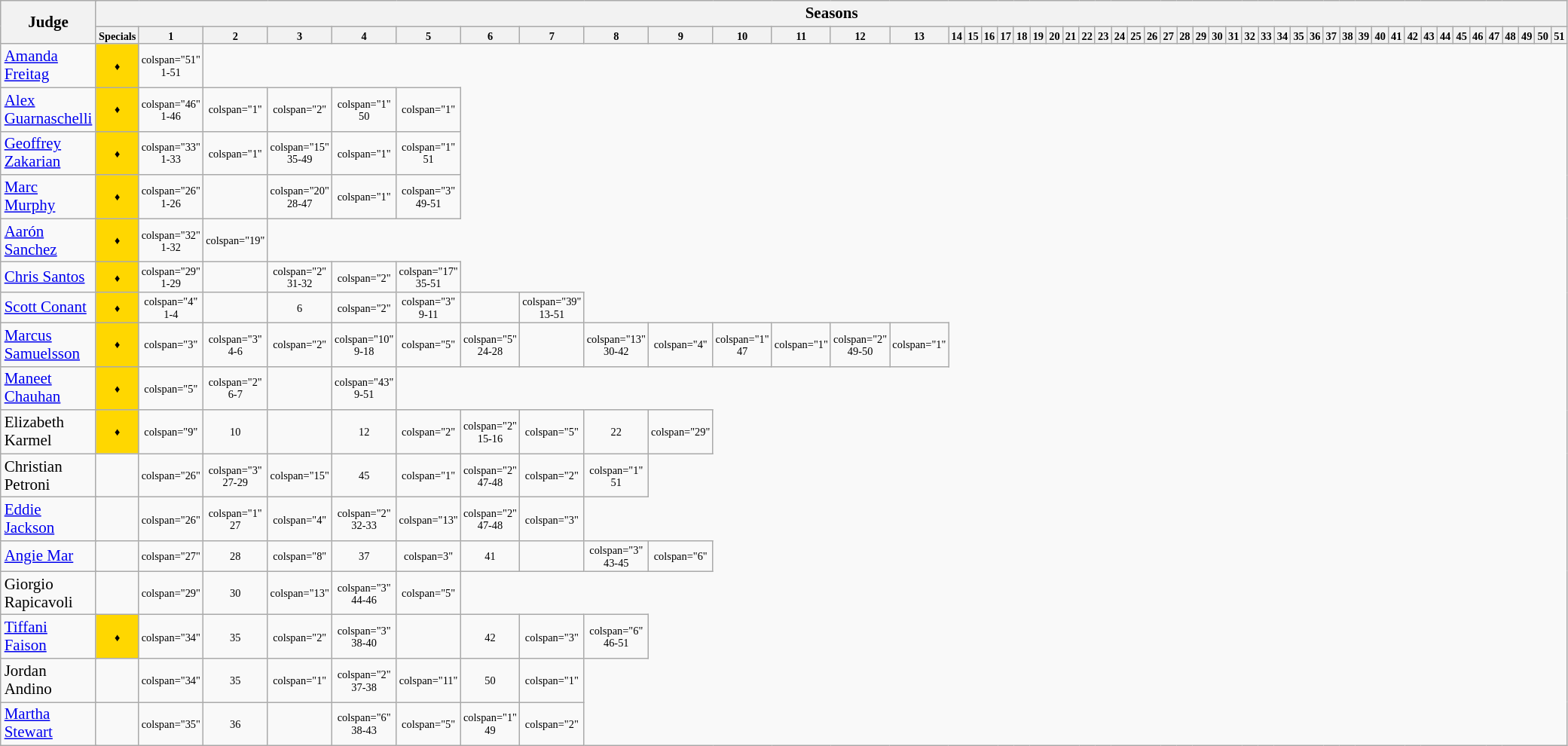<table class="wikitable plainrowheaders" style="text-align:center; font-size:60%;">
<tr>
<th rowspan="2" colspan="3" style="width:5%; font-size:14px;" scope="col">Judge</th>
<th colspan="52" style="font-size:14px;">Seasons</th>
</tr>
<tr>
<th style="width:1%;" scope="col">Specials</th>
<th style="width:1%;" scope="col">1</th>
<th style="width:1%;" scope="col">2</th>
<th style="width:1%;" scope="col">3</th>
<th style="width:1%;" scope="col">4</th>
<th style="width:1%;" scope="col">5</th>
<th style="width:1%;" scope="col">6</th>
<th style="width:1%;" scope="col">7</th>
<th style="width:1%;" scope="col">8</th>
<th style="width:1%;" scope="col">9</th>
<th style="width:1%;" scope="col">10</th>
<th style="width:1%;" scope="col">11</th>
<th style="width:1%;" scope="col">12</th>
<th style="width:1%;" scope="col">13</th>
<th style="width:1%;" scope="col">14</th>
<th style="width:1%;" scope="col">15</th>
<th style="width:1%;" scope="col">16</th>
<th style="width:1%;" scope="col">17</th>
<th style="width:1%;" scope="col">18</th>
<th style="width:1%;" scope="col">19</th>
<th style="width:1%;" scope="col">20</th>
<th style="width:1%;" scope="col">21</th>
<th style="width:1%;" scope="col">22</th>
<th style="width:1%;" scope="col">23</th>
<th style="width:1%;" scope="col">24</th>
<th style="width:1%;" scope="col">25</th>
<th style="width:1%;" scope="col">26</th>
<th style="width:1%;" scope="col">27</th>
<th style="width:1%;" scope="col">28</th>
<th style="width:1%;" scope="col">29</th>
<th style="width:1%;" scope="col">30</th>
<th style="width:1%;" scope="col">31</th>
<th style="width:1%;" scope="col">32</th>
<th style="width:1%;" scope="col">33</th>
<th style="width:1%;" scope="col">34</th>
<th style="width:1%;" scope="col">35</th>
<th style="width:1%;" scope="col">36</th>
<th style="width:1%;" scope="col">37</th>
<th style="width:1%;" scope="col">38</th>
<th style="width:1%;" scope="col">39</th>
<th style="width:1%;" scope="col">40</th>
<th style="width:1%;" scope="col">41</th>
<th style="width:1%;" scope="col">42</th>
<th style="width:1%;" scope="col">43</th>
<th style="width:1%;" scope="col">44</th>
<th style="width:1%;" scope="col">45</th>
<th style="width:1%;" scope="col">46</th>
<th style="width:1%;" scope="col">47</th>
<th style="width:1%;" scope="col">48</th>
<th style="width:1%;" scope="col">49</th>
<th style="width:1%;" scope="col">50</th>
<th style="width:1%;" scope="col">51</th>
</tr>
<tr>
<td style="text-align:left; font-size:14px;" colspan="3"><a href='#'>Amanda Freitag</a></td>
<td bgcolor="gold">♦</td>
<td>colspan="51"  1-51</td>
</tr>
<tr>
<td style="text-align:left; font-size:14px;" colspan="3"><a href='#'>Alex Guarnaschelli</a></td>
<td bgcolor="gold">♦</td>
<td>colspan="46"  1-46</td>
<td>colspan="1"  </td>
<td>colspan="2" </td>
<td>colspan="1"  50</td>
<td>colspan="1" </td>
</tr>
<tr>
<td style="text-align:left; font-size:14px;" colspan="3"><a href='#'>Geoffrey Zakarian</a></td>
<td bgcolor="gold">♦</td>
<td>colspan="33"  1-33</td>
<td>colspan="1" </td>
<td>colspan="15"  35-49</td>
<td>colspan="1" </td>
<td>colspan="1"  51</td>
</tr>
<tr>
<td style="text-align:left; font-size:14px;" colspan="3"><a href='#'>Marc Murphy</a></td>
<td bgcolor="gold">♦</td>
<td>colspan="26"  1-26</td>
<td></td>
<td>colspan="20"  28-47</td>
<td>colspan="1" </td>
<td>colspan="3"  49-51</td>
</tr>
<tr>
<td style="text-align:left; font-size:14px;" colspan="3"><a href='#'>Aarón Sanchez</a></td>
<td bgcolor="gold">♦</td>
<td>colspan="32"  1-32</td>
<td>colspan="19" </td>
</tr>
<tr>
<td style="text-align:left; font-size:14px;" colspan="3"><a href='#'>Chris Santos</a></td>
<td bgcolor="gold">♦</td>
<td>colspan="29"  1-29</td>
<td></td>
<td>colspan="2"  31-32</td>
<td>colspan="2" </td>
<td>colspan="17"  35-51</td>
</tr>
<tr>
<td style="text-align:left; font-size:14px;" colspan="3"><a href='#'>Scott Conant</a></td>
<td bgcolor="gold">♦</td>
<td>colspan="4"  1-4</td>
<td></td>
<td> 6</td>
<td>colspan="2" </td>
<td>colspan="3"  9-11</td>
<td></td>
<td>colspan="39"  13-51</td>
</tr>
<tr>
<td style="text-align:left; font-size:14px;" colspan="3"><a href='#'>Marcus Samuelsson</a></td>
<td bgcolor="gold">♦</td>
<td>colspan="3" </td>
<td>colspan="3"  4-6</td>
<td>colspan="2" </td>
<td>colspan="10"  9-18</td>
<td>colspan="5" </td>
<td>colspan="5"  24-28</td>
<td></td>
<td>colspan="13"  30-42</td>
<td>colspan="4" </td>
<td>colspan="1"  47</td>
<td>colspan="1" </td>
<td>colspan="2"  49-50</td>
<td>colspan="1" </td>
</tr>
<tr>
<td style="text-align:left; font-size:14px;" colspan="3"><a href='#'>Maneet Chauhan</a></td>
<td bgcolor="gold">♦</td>
<td>colspan="5" </td>
<td>colspan="2"  6-7</td>
<td></td>
<td>colspan="43"  9-51</td>
</tr>
<tr>
<td style="text-align:left; font-size:14px;" colspan="3">Elizabeth Karmel</td>
<td bgcolor="gold">♦</td>
<td>colspan="9" </td>
<td> 10</td>
<td></td>
<td> 12</td>
<td>colspan="2" </td>
<td>colspan="2"  15-16</td>
<td>colspan="5" </td>
<td> 22</td>
<td>colspan="29" </td>
</tr>
<tr>
<td style="text-align:left; font-size:14px;" colspan="3">Christian Petroni</td>
<td></td>
<td>colspan="26" </td>
<td>colspan="3"  27-29</td>
<td>colspan="15" </td>
<td> 45</td>
<td>colspan="1" </td>
<td>colspan="2"  47-48</td>
<td>colspan="2" </td>
<td>colspan="1"  51</td>
</tr>
<tr>
<td style="text-align:left; font-size:14px;" colspan="3"><a href='#'>Eddie Jackson</a></td>
<td></td>
<td>colspan="26" </td>
<td>colspan="1"  27</td>
<td>colspan="4" </td>
<td>colspan="2"  32-33</td>
<td>colspan="13" </td>
<td>colspan="2"  47-48</td>
<td>colspan="3" </td>
</tr>
<tr>
<td style="text-align:left; font-size:14px;" colspan="3"><a href='#'>Angie Mar</a></td>
<td></td>
<td>colspan="27" </td>
<td> 28</td>
<td>colspan="8" </td>
<td> 37</td>
<td>colspan=3" </td>
<td> 41</td>
<td></td>
<td>colspan="3"  43-45</td>
<td>colspan="6" </td>
</tr>
<tr>
<td style="text-align:left; font-size:14px;" colspan="3">Giorgio Rapicavoli</td>
<td></td>
<td>colspan="29" </td>
<td> 30</td>
<td>colspan="13" </td>
<td>colspan="3"  44-46</td>
<td>colspan="5" </td>
</tr>
<tr>
<td style="text-align:left; font-size:14px;" colspan="3"><a href='#'>Tiffani Faison</a></td>
<td bgcolor="gold">♦</td>
<td>colspan="34" </td>
<td> 35</td>
<td>colspan="2" </td>
<td>colspan="3"  38-40</td>
<td></td>
<td> 42</td>
<td>colspan="3" </td>
<td>colspan="6"  46-51</td>
</tr>
<tr>
<td style="text-align:left; font-size:14px;" colspan="3">Jordan Andino</td>
<td></td>
<td>colspan="34" </td>
<td> 35</td>
<td>colspan="1" </td>
<td>colspan="2"  37-38</td>
<td>colspan="11" </td>
<td> 50</td>
<td>colspan="1" </td>
</tr>
<tr>
<td style="text-align:left; font-size:14px;" colspan="3"><a href='#'>Martha Stewart</a></td>
<td></td>
<td>colspan="35" </td>
<td> 36</td>
<td></td>
<td>colspan="6"  38-43</td>
<td>colspan="5" </td>
<td>colspan="1"  49</td>
<td>colspan="2" </td>
</tr>
</table>
